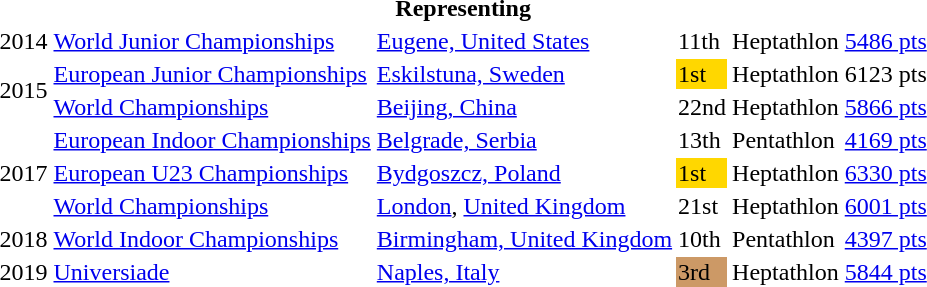<table>
<tr>
<th colspan="6">Representing </th>
</tr>
<tr>
<td>2014</td>
<td><a href='#'>World Junior Championships</a></td>
<td><a href='#'>Eugene, United States</a></td>
<td>11th</td>
<td>Heptathlon</td>
<td><a href='#'>5486 pts</a></td>
</tr>
<tr>
<td rowspan=2>2015</td>
<td><a href='#'>European Junior Championships</a></td>
<td><a href='#'>Eskilstuna, Sweden</a></td>
<td bgcolor=gold>1st</td>
<td>Heptathlon</td>
<td>6123 pts</td>
</tr>
<tr>
<td><a href='#'>World Championships</a></td>
<td><a href='#'>Beijing, China</a></td>
<td>22nd</td>
<td>Heptathlon</td>
<td><a href='#'>5866 pts</a></td>
</tr>
<tr>
<td rowspan=3>2017</td>
<td><a href='#'>European Indoor Championships</a></td>
<td><a href='#'>Belgrade, Serbia</a></td>
<td>13th</td>
<td>Pentathlon</td>
<td><a href='#'>4169 pts</a></td>
</tr>
<tr>
<td><a href='#'>European U23 Championships</a></td>
<td><a href='#'>Bydgoszcz, Poland</a></td>
<td bgcolor=gold>1st</td>
<td>Heptathlon</td>
<td><a href='#'>6330 pts</a></td>
</tr>
<tr>
<td><a href='#'>World Championships</a></td>
<td><a href='#'>London</a>, <a href='#'>United Kingdom</a></td>
<td>21st</td>
<td>Heptathlon</td>
<td><a href='#'>6001 pts</a></td>
</tr>
<tr>
<td>2018</td>
<td><a href='#'>World Indoor Championships</a></td>
<td><a href='#'>Birmingham, United Kingdom</a></td>
<td>10th</td>
<td>Pentathlon</td>
<td><a href='#'>4397 pts</a></td>
</tr>
<tr>
<td>2019</td>
<td><a href='#'>Universiade</a></td>
<td><a href='#'>Naples, Italy</a></td>
<td bgcolor=cc9966>3rd</td>
<td>Heptathlon</td>
<td><a href='#'>5844 pts</a></td>
</tr>
</table>
